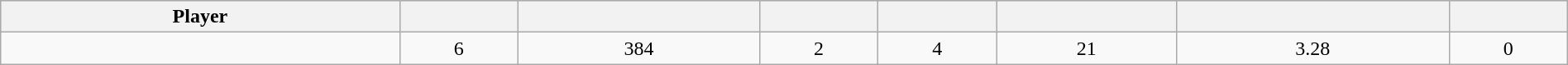<table class="wikitable sortable" style="width:100%;">
<tr style="text-align:center; background:#ddd;">
<th>Player</th>
<th></th>
<th></th>
<th></th>
<th></th>
<th></th>
<th></th>
<th></th>
</tr>
<tr align=center>
<td></td>
<td>6</td>
<td>384</td>
<td>2</td>
<td>4</td>
<td>21</td>
<td>3.28</td>
<td>0</td>
</tr>
</table>
